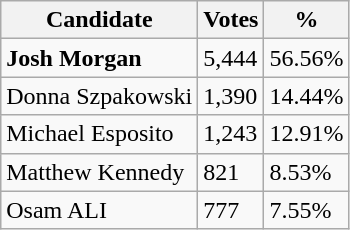<table class="wikitable">
<tr>
<th>Candidate</th>
<th>Votes</th>
<th>%</th>
</tr>
<tr>
<td><strong>Josh Morgan</strong></td>
<td>5,444</td>
<td>56.56%</td>
</tr>
<tr>
<td>Donna Szpakowski</td>
<td>1,390</td>
<td>14.44%</td>
</tr>
<tr>
<td>Michael Esposito</td>
<td>1,243</td>
<td>12.91%</td>
</tr>
<tr>
<td>Matthew Kennedy</td>
<td>821</td>
<td>8.53%</td>
</tr>
<tr>
<td>Osam ALI</td>
<td>777</td>
<td>7.55%</td>
</tr>
</table>
